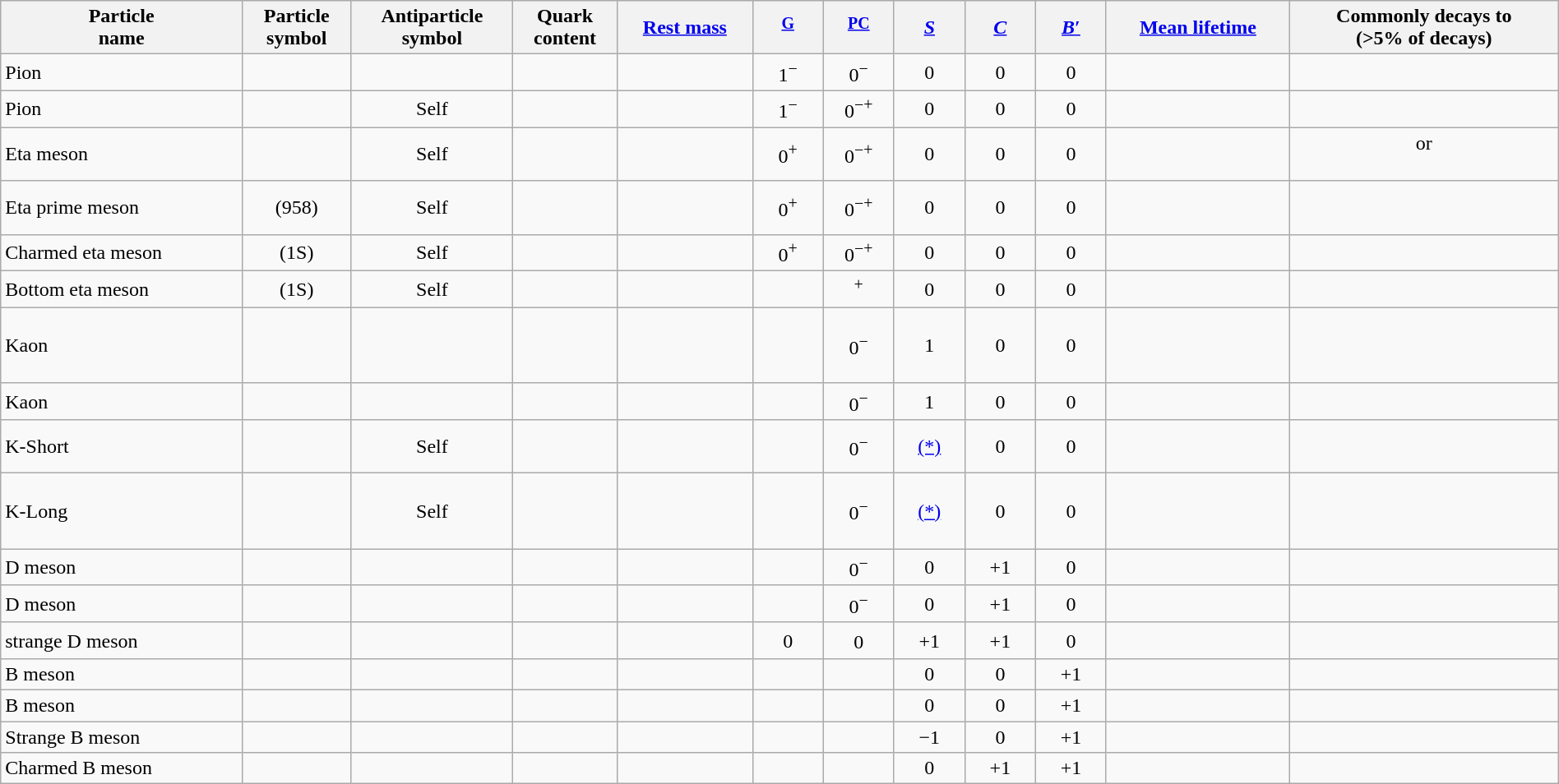<table class="wikitable sortable" style="text-align:center; width:100%;">
<tr>
<th class=unsortable>Particle<br>name</th>
<th>Particle<br>symbol</th>
<th>Antiparticle<br>symbol</th>
<th class=unsortable>Quark<br>content</th>
<th><a href='#'>Rest mass</a> </th>
<th width="50"><a href='#'></a><sup><a href='#'>G</a></sup></th>
<th width="50"><a href='#'></a><sup><a href='#'>P</a><a href='#'>C</a></sup></th>
<th width="50"><a href='#'><em>S</em></a></th>
<th width="50"><a href='#'><em>C</em></a></th>
<th width="50"><a href='#'><em>B</em>′</a></th>
<th><a href='#'>Mean lifetime</a> </th>
<th class=unsortable>Commonly decays to<br>(>5% of decays)</th>
</tr>
<tr>
<td style="text-align:left">Pion</td>
<td></td>
<td></td>
<td></td>
<td></td>
<td>1<sup>−</sup></td>
<td>0<sup>−</sup></td>
<td>0</td>
<td>0</td>
<td>0</td>
<td></td>
<td></td>
</tr>
<tr>
<td style="text-align:left">Pion</td>
<td></td>
<td>Self</td>
<td></td>
<td></td>
<td>1<sup>−</sup></td>
<td>0<sup>−+</sup></td>
<td>0</td>
<td>0</td>
<td>0</td>
<td></td>
<td></td>
</tr>
<tr>
<td style="text-align:left">Eta meson</td>
<td></td>
<td>Self</td>
<td></td>
<td></td>
<td>0<sup>+</sup></td>
<td>0<sup>−+</sup></td>
<td>0</td>
<td>0</td>
<td>0</td>
<td></td>
<td> or<br> <br></td>
</tr>
<tr>
<td style="text-align:left">Eta prime meson</td>
<td>(958)</td>
<td>Self</td>
<td></td>
<td></td>
<td>0<sup>+</sup></td>
<td>0<sup>−+</sup></td>
<td>0</td>
<td>0</td>
<td>0</td>
<td></td>
<td><br><br></td>
</tr>
<tr>
<td style="text-align:left">Charmed eta meson</td>
<td>(1S)</td>
<td>Self</td>
<td></td>
<td></td>
<td>0<sup>+</sup></td>
<td>0<sup>−+</sup></td>
<td>0</td>
<td>0</td>
<td>0</td>
<td></td>
<td></td>
</tr>
<tr>
<td style="text-align:left">Bottom eta meson</td>
<td>(1S)</td>
<td>Self</td>
<td></td>
<td></td>
<td><sup></sup></td>
<td><sup>+</sup></td>
<td>0</td>
<td>0</td>
<td>0</td>
<td></td>
<td></td>
</tr>
<tr>
<td style="text-align:left">Kaon</td>
<td></td>
<td></td>
<td></td>
<td></td>
<td></td>
<td>0<sup>−</sup></td>
<td>1</td>
<td>0</td>
<td>0</td>
<td></td>
<td><br><br><br></td>
</tr>
<tr>
<td style="text-align:left">Kaon</td>
<td></td>
<td></td>
<td></td>
<td></td>
<td></td>
<td>0<sup>−</sup></td>
<td>1</td>
<td>0</td>
<td>0</td>
<td><sup></sup></td>
<td><sup></sup></td>
</tr>
<tr>
<td style="text-align:left">K-Short</td>
<td></td>
<td>Self</td>
<td></td>
<td><sup></sup></td>
<td></td>
<td>0<sup>−</sup></td>
<td><a href='#'>(*)</a></td>
<td>0</td>
<td>0</td>
<td></td>
<td><br><br></td>
</tr>
<tr>
<td style="text-align:left">K-Long</td>
<td></td>
<td>Self</td>
<td></td>
<td><sup></sup></td>
<td></td>
<td>0<sup>−</sup></td>
<td><a href='#'>(*)</a></td>
<td>0</td>
<td>0</td>
<td></td>
<td><br><br><br></td>
</tr>
<tr>
<td style="text-align:left">D meson</td>
<td></td>
<td></td>
<td></td>
<td></td>
<td></td>
<td>0<sup>−</sup></td>
<td>0</td>
<td>+1</td>
<td>0</td>
<td></td>
<td></td>
</tr>
<tr>
<td style="text-align:left">D meson</td>
<td></td>
<td></td>
<td></td>
<td></td>
<td></td>
<td>0<sup>−</sup></td>
<td>0</td>
<td>+1</td>
<td>0</td>
<td></td>
<td></td>
</tr>
<tr>
<td style="text-align:left">strange D meson</td>
<td></td>
<td></td>
<td></td>
<td></td>
<td>0</td>
<td>0<sup></sup></td>
<td>+1</td>
<td>+1</td>
<td>0</td>
<td></td>
<td></td>
</tr>
<tr>
<td style="text-align:left">B meson</td>
<td></td>
<td></td>
<td></td>
<td></td>
<td></td>
<td><sup></sup></td>
<td>0</td>
<td>0</td>
<td>+1</td>
<td></td>
<td></td>
</tr>
<tr>
<td style="text-align:left">B meson</td>
<td></td>
<td></td>
<td></td>
<td></td>
<td></td>
<td><sup></sup></td>
<td>0</td>
<td>0</td>
<td>+1</td>
<td></td>
<td></td>
</tr>
<tr>
<td style="text-align:left">Strange B meson</td>
<td></td>
<td></td>
<td></td>
<td></td>
<td></td>
<td><sup></sup></td>
<td>−1</td>
<td>0</td>
<td>+1</td>
<td></td>
<td></td>
</tr>
<tr>
<td style="text-align:left">Charmed B meson</td>
<td></td>
<td></td>
<td></td>
<td></td>
<td></td>
<td><sup></sup></td>
<td>0</td>
<td>+1</td>
<td>+1</td>
<td></td>
<td></td>
</tr>
</table>
